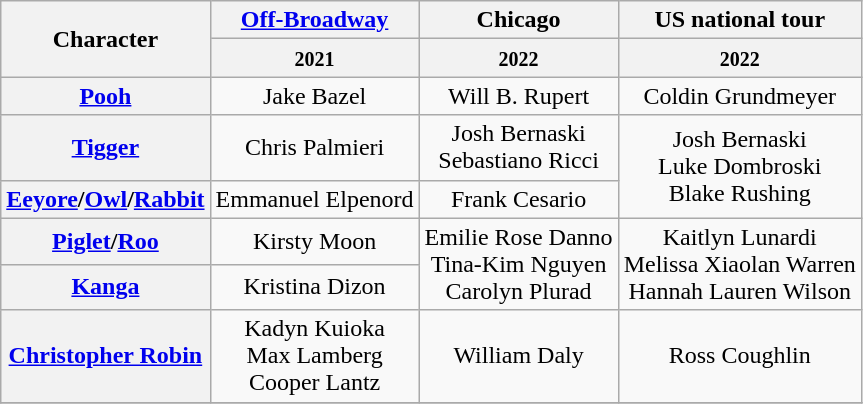<table class="wikitable">
<tr>
<th rowspan="2">Character</th>
<th><a href='#'>Off-Broadway</a></th>
<th>Chicago</th>
<th>US national tour</th>
</tr>
<tr>
<th><small>2021</small></th>
<th><small>2022</small></th>
<th><small>2022</small></th>
</tr>
<tr>
<th><a href='#'>Pooh</a></th>
<td colspan=1 align=center>Jake Bazel</td>
<td colspan=1 align=center>Will B. Rupert</td>
<td colspan=1 align=center>Coldin Grundmeyer</td>
</tr>
<tr>
<th><a href='#'>Tigger</a></th>
<td colspan=1 align=center>Chris Palmieri</td>
<td colspan=1 align=center>Josh Bernaski<br>Sebastiano Ricci</td>
<td colspan=1 rowspan=2 align=center>Josh Bernaski<br>Luke Dombroski<br>Blake Rushing</td>
</tr>
<tr>
<th><a href='#'>Eeyore</a>/<a href='#'>Owl</a>/<a href='#'>Rabbit</a></th>
<td colspan=1 align=center>Emmanuel Elpenord</td>
<td colspan=1 align=center>Frank Cesario</td>
</tr>
<tr>
<th><a href='#'>Piglet</a>/<a href='#'>Roo</a></th>
<td colspan=1 align=center>Kirsty Moon</td>
<td colspan=1 rowspan=2 align=center>Emilie Rose Danno<br>Tina-Kim Nguyen<br>Carolyn Plurad</td>
<td colspan=1 rowspan=2 align=center>Kaitlyn Lunardi<br>Melissa Xiaolan Warren<br>Hannah Lauren Wilson</td>
</tr>
<tr>
<th><a href='#'>Kanga</a></th>
<td colspan=1 align=center>Kristina Dizon</td>
</tr>
<tr>
<th><a href='#'>Christopher Robin</a></th>
<td colspan=1 align=center>Kadyn Kuioka<br>Max Lamberg<br>Cooper Lantz</td>
<td colspan=1 align=center>William Daly</td>
<td colspan=1 align=center>Ross Coughlin</td>
</tr>
<tr>
</tr>
</table>
